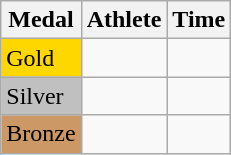<table class="wikitable">
<tr>
<th>Medal</th>
<th>Athlete</th>
<th>Time</th>
</tr>
<tr>
<td bgcolor="gold">Gold</td>
<td></td>
<td></td>
</tr>
<tr>
<td bgcolor="silver">Silver</td>
<td></td>
<td></td>
</tr>
<tr>
<td bgcolor="CC9966">Bronze</td>
<td></td>
<td></td>
</tr>
</table>
